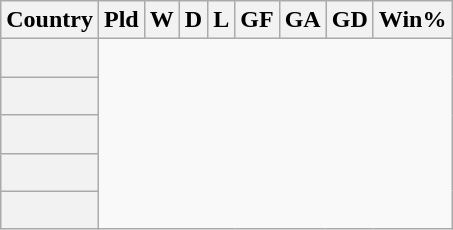<table class="wikitable sortable plainrowheaders" style="text-align:center">
<tr>
<th scope="col">Country</th>
<th scope="col">Pld</th>
<th scope="col">W</th>
<th scope="col">D</th>
<th scope="col">L</th>
<th scope="col">GF</th>
<th scope="col">GA</th>
<th scope="col">GD</th>
<th scope="col">Win%</th>
</tr>
<tr>
<th scope="row" align=left><br></th>
</tr>
<tr>
<th scope="row" align=left><br></th>
</tr>
<tr>
<th scope="row" align=left><br></th>
</tr>
<tr>
<th scope="row" align=left><br></th>
</tr>
<tr>
<th scope="row" align=left><br></th>
</tr>
</table>
